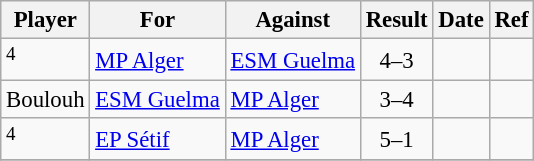<table class="wikitable" style="font-size: 95%;">
<tr>
<th>Player</th>
<th>For</th>
<th>Against</th>
<th style="text-align:center">Result</th>
<th>Date</th>
<th>Ref</th>
</tr>
<tr>
<td> <sup>4</sup></td>
<td><a href='#'>MP Alger</a></td>
<td><a href='#'>ESM Guelma</a></td>
<td style="text-align:center;">4–3</td>
<td></td>
<td></td>
</tr>
<tr>
<td> Boulouh</td>
<td><a href='#'>ESM Guelma</a></td>
<td><a href='#'>MP Alger</a></td>
<td style="text-align:center;">3–4</td>
<td></td>
<td></td>
</tr>
<tr>
<td> <sup>4</sup></td>
<td><a href='#'>EP Sétif</a></td>
<td><a href='#'>MP Alger</a></td>
<td style="text-align:center;">5–1</td>
<td></td>
<td></td>
</tr>
<tr>
</tr>
</table>
